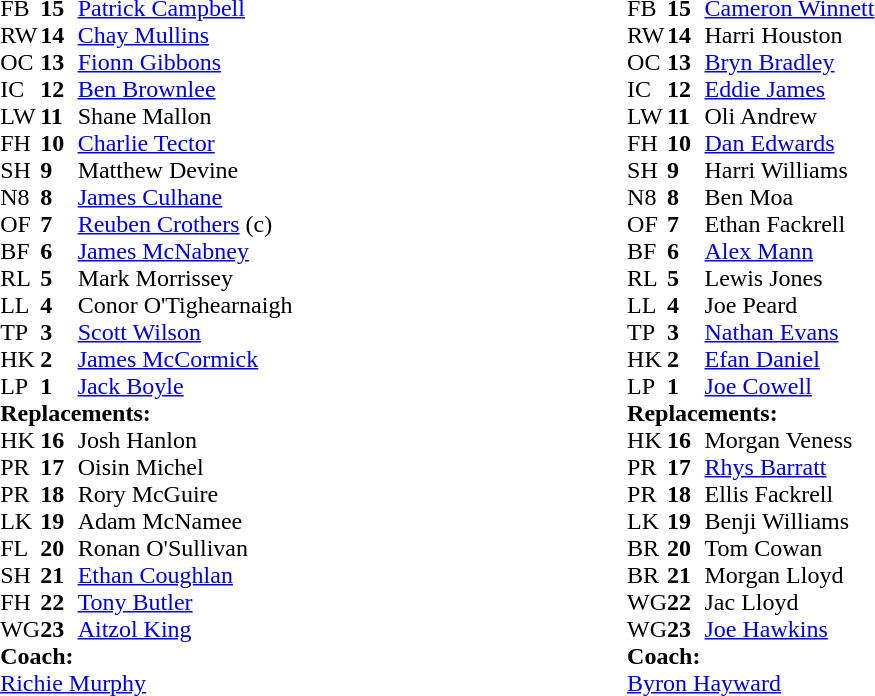<table style="width:100%">
<tr>
<td style="vertical-align:top; width:50%"><br><table cellspacing="0" cellpadding="0" style="margin:auto">
<tr>
<th width="25"></th>
<th width="25"></th>
</tr>
<tr>
<td>FB</td>
<td><strong>15</strong></td>
<td><a href='#'>Patrick Campbell</a></td>
<td></td>
<td></td>
</tr>
<tr>
<td>RW</td>
<td><strong>14</strong></td>
<td><a href='#'>Chay Mullins</a></td>
<td></td>
<td></td>
</tr>
<tr>
<td>OC</td>
<td><strong>13</strong></td>
<td><a href='#'>Fionn Gibbons</a></td>
</tr>
<tr>
<td>IC</td>
<td><strong>12</strong></td>
<td><a href='#'>Ben Brownlee</a></td>
</tr>
<tr>
<td>LW</td>
<td><strong>11</strong></td>
<td>Shane Mallon</td>
</tr>
<tr>
<td>FH</td>
<td><strong>10</strong></td>
<td><a href='#'>Charlie Tector</a></td>
<td></td>
<td>  </td>
</tr>
<tr>
<td>SH</td>
<td><strong>9</strong></td>
<td>Matthew Devine</td>
<td></td>
<td> </td>
</tr>
<tr>
<td>N8</td>
<td><strong>8</strong></td>
<td><a href='#'>James Culhane</a></td>
</tr>
<tr>
<td>OF</td>
<td><strong>7</strong></td>
<td><a href='#'>Reuben Crothers</a> (c)</td>
</tr>
<tr>
<td>BF</td>
<td><strong>6</strong></td>
<td><a href='#'>James McNabney</a></td>
<td></td>
<td></td>
</tr>
<tr>
<td>RL</td>
<td><strong>5</strong></td>
<td>Mark Morrissey</td>
<td></td>
<td></td>
</tr>
<tr>
<td>LL</td>
<td><strong>4</strong></td>
<td>Conor O'Tighearnaigh</td>
</tr>
<tr>
<td>TP</td>
<td><strong>3</strong></td>
<td><a href='#'>Scott Wilson</a></td>
<td></td>
<td></td>
</tr>
<tr>
<td>HK</td>
<td><strong>2</strong></td>
<td><a href='#'>James McCormick</a></td>
<td></td>
<td></td>
</tr>
<tr>
<td>LP</td>
<td><strong>1</strong></td>
<td><a href='#'>Jack Boyle</a></td>
<td></td>
<td></td>
</tr>
<tr>
<td colspan="3"><strong>Replacements:</strong></td>
</tr>
<tr>
<td>HK</td>
<td><strong>16</strong></td>
<td>Josh Hanlon</td>
<td></td>
<td></td>
</tr>
<tr>
<td>PR</td>
<td><strong>17</strong></td>
<td>Oisin Michel</td>
<td></td>
<td></td>
</tr>
<tr>
<td>PR</td>
<td><strong>18</strong></td>
<td>Rory McGuire</td>
<td></td>
<td></td>
</tr>
<tr>
<td>LK</td>
<td><strong>19</strong></td>
<td>Adam McNamee</td>
<td></td>
<td></td>
</tr>
<tr>
<td>FL</td>
<td><strong>20</strong></td>
<td>Ronan O'Sullivan</td>
<td></td>
<td></td>
</tr>
<tr>
<td>SH</td>
<td><strong>21</strong></td>
<td><a href='#'>Ethan Coughlan</a></td>
<td></td>
<td></td>
</tr>
<tr>
<td>FH</td>
<td><strong>22</strong></td>
<td><a href='#'>Tony Butler</a></td>
<td></td>
<td></td>
</tr>
<tr>
<td>WG</td>
<td><strong>23</strong></td>
<td><a href='#'>Aitzol King</a></td>
<td></td>
<td></td>
</tr>
<tr>
<td colspan="3"><strong>Coach:</strong></td>
</tr>
<tr>
<td colspan="3"><a href='#'>Richie Murphy</a></td>
</tr>
</table>
</td>
<td style="vertical-align:top"></td>
<td style="vertical-align:top; width:50%"><br><table cellspacing="0" cellpadding="0">
<tr>
<th width="25"></th>
<th width="25"></th>
</tr>
<tr>
<td>FB</td>
<td><strong>15</strong></td>
<td><a href='#'>Cameron Winnett</a></td>
<td></td>
<td></td>
</tr>
<tr>
<td>RW</td>
<td><strong>14</strong></td>
<td>Harri Houston</td>
<td></td>
<td></td>
</tr>
<tr>
<td>OC</td>
<td><strong>13</strong></td>
<td><a href='#'>Bryn Bradley</a></td>
<td></td>
<td></td>
</tr>
<tr>
<td>IC</td>
<td><strong>12</strong></td>
<td><a href='#'>Eddie James</a></td>
</tr>
<tr>
<td>LW</td>
<td><strong>11</strong></td>
<td>Oli Andrew</td>
<td></td>
</tr>
<tr>
<td>FH</td>
<td><strong>10</strong></td>
<td><a href='#'>Dan Edwards</a></td>
</tr>
<tr>
<td>SH</td>
<td><strong>9</strong></td>
<td>Harri Williams</td>
<td></td>
<td></td>
</tr>
<tr>
<td>N8</td>
<td><strong>8</strong></td>
<td>Ben Moa</td>
<td></td>
<td></td>
</tr>
<tr>
<td>OF</td>
<td><strong>7</strong></td>
<td>Ethan Fackrell</td>
</tr>
<tr>
<td>BF</td>
<td><strong>6</strong></td>
<td><a href='#'>Alex Mann</a></td>
<td></td>
<td> </td>
</tr>
<tr>
<td>RL</td>
<td><strong>5</strong></td>
<td>Lewis Jones</td>
<td></td>
<td></td>
</tr>
<tr>
<td>LL</td>
<td><strong>4</strong></td>
<td>Joe Peard</td>
<td></td>
</tr>
<tr>
<td>TP</td>
<td><strong>3</strong></td>
<td><a href='#'>Nathan Evans</a></td>
</tr>
<tr>
<td>HK</td>
<td><strong>2</strong></td>
<td><a href='#'>Efan Daniel</a></td>
<td></td>
<td></td>
</tr>
<tr>
<td>LP</td>
<td><strong>1</strong></td>
<td><a href='#'>Joe Cowell</a></td>
<td></td>
<td></td>
</tr>
<tr>
<td colspan="3"><strong>Replacements:</strong></td>
</tr>
<tr>
<td>HK</td>
<td><strong>16</strong></td>
<td>Morgan Veness</td>
<td></td>
<td></td>
</tr>
<tr>
<td>PR</td>
<td><strong>17</strong></td>
<td><a href='#'>Rhys Barratt</a></td>
<td></td>
<td></td>
</tr>
<tr>
<td>PR</td>
<td><strong>18</strong></td>
<td>Ellis Fackrell</td>
<td></td>
<td></td>
</tr>
<tr>
<td>LK</td>
<td><strong>19</strong></td>
<td>Benji Williams</td>
<td></td>
<td></td>
</tr>
<tr>
<td>BR</td>
<td><strong>20</strong></td>
<td>Tom Cowan</td>
<td></td>
<td>  </td>
</tr>
<tr>
<td>BR</td>
<td><strong>21</strong></td>
<td>Morgan Lloyd</td>
<td></td>
<td></td>
</tr>
<tr>
<td>WG</td>
<td><strong>22</strong></td>
<td>Jac Lloyd</td>
<td></td>
<td></td>
</tr>
<tr>
<td>WG</td>
<td><strong>23</strong></td>
<td><a href='#'>Joe Hawkins</a></td>
<td></td>
<td></td>
</tr>
<tr>
<td colspan="3"><strong>Coach:</strong></td>
</tr>
<tr>
<td colspan="3"><a href='#'>Byron Hayward</a></td>
</tr>
</table>
</td>
</tr>
</table>
